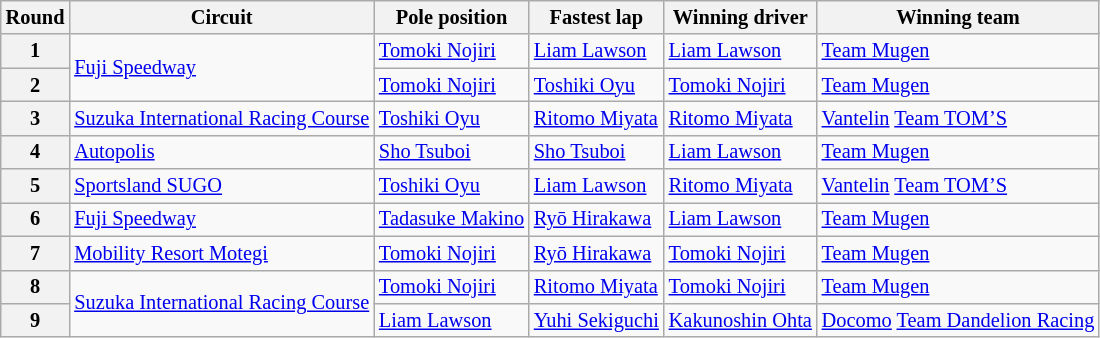<table class="wikitable" style="font-size:85%">
<tr>
<th>Round</th>
<th>Circuit</th>
<th>Pole position</th>
<th>Fastest lap</th>
<th>Winning driver</th>
<th>Winning team</th>
</tr>
<tr>
<th>1</th>
<td rowspan="2"><a href='#'>Fuji Speedway</a></td>
<td> <a href='#'>Tomoki Nojiri</a></td>
<td> <a href='#'>Liam Lawson</a></td>
<td> <a href='#'>Liam Lawson</a></td>
<td> <a href='#'>Team Mugen</a></td>
</tr>
<tr>
<th>2</th>
<td> <a href='#'>Tomoki Nojiri</a></td>
<td> <a href='#'>Toshiki Oyu</a></td>
<td> <a href='#'>Tomoki Nojiri</a></td>
<td> <a href='#'>Team Mugen</a></td>
</tr>
<tr>
<th>3</th>
<td><a href='#'>Suzuka International Racing Course</a></td>
<td> <a href='#'>Toshiki Oyu</a></td>
<td> <a href='#'>Ritomo Miyata</a></td>
<td> <a href='#'>Ritomo Miyata</a></td>
<td> <a href='#'>Vantelin</a> <a href='#'>Team TOM’S</a></td>
</tr>
<tr>
<th>4</th>
<td><a href='#'>Autopolis</a></td>
<td> <a href='#'>Sho Tsuboi</a></td>
<td> <a href='#'>Sho Tsuboi</a></td>
<td> <a href='#'>Liam Lawson</a></td>
<td> <a href='#'>Team Mugen</a></td>
</tr>
<tr>
<th>5</th>
<td><a href='#'>Sportsland SUGO</a></td>
<td> <a href='#'>Toshiki Oyu</a></td>
<td> <a href='#'>Liam Lawson</a></td>
<td> <a href='#'>Ritomo Miyata</a></td>
<td> <a href='#'>Vantelin</a> <a href='#'>Team TOM’S</a></td>
</tr>
<tr>
<th>6</th>
<td><a href='#'>Fuji Speedway</a></td>
<td> <a href='#'>Tadasuke Makino</a></td>
<td> <a href='#'>Ryō Hirakawa</a></td>
<td> <a href='#'>Liam Lawson</a></td>
<td> <a href='#'>Team Mugen</a></td>
</tr>
<tr>
<th>7</th>
<td><a href='#'>Mobility Resort Motegi</a></td>
<td> <a href='#'>Tomoki Nojiri</a></td>
<td> <a href='#'>Ryō Hirakawa</a></td>
<td> <a href='#'>Tomoki Nojiri</a></td>
<td> <a href='#'>Team Mugen</a></td>
</tr>
<tr>
<th>8</th>
<td rowspan="2"><a href='#'>Suzuka International Racing Course</a></td>
<td> <a href='#'>Tomoki Nojiri</a></td>
<td> <a href='#'>Ritomo Miyata</a></td>
<td> <a href='#'>Tomoki Nojiri</a></td>
<td> <a href='#'>Team Mugen</a></td>
</tr>
<tr>
<th>9</th>
<td> <a href='#'>Liam Lawson</a></td>
<td> <a href='#'>Yuhi Sekiguchi</a></td>
<td> <a href='#'>Kakunoshin Ohta</a></td>
<td> <a href='#'>Docomo</a> <a href='#'>Team Dandelion Racing</a></td>
</tr>
</table>
